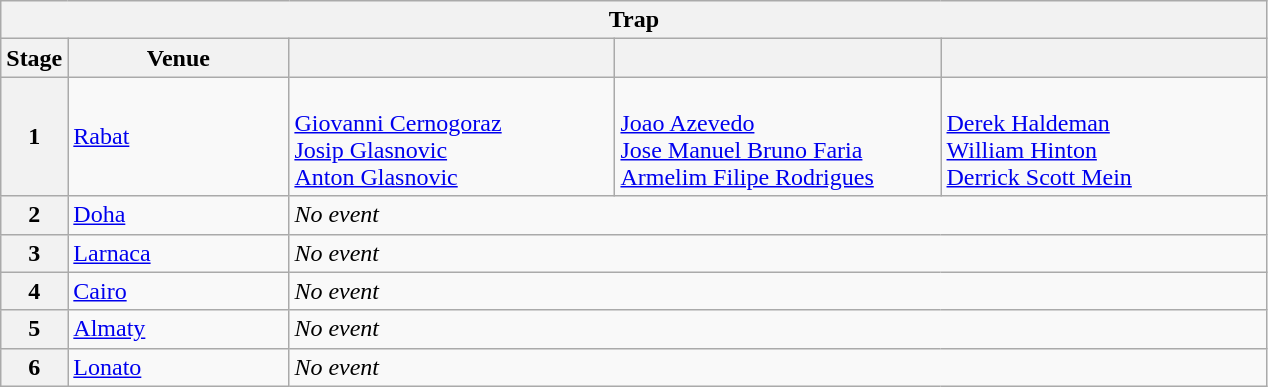<table class="wikitable">
<tr>
<th colspan="5">Trap</th>
</tr>
<tr>
<th>Stage</th>
<th width=140>Venue</th>
<th width=210></th>
<th width=210></th>
<th width=210></th>
</tr>
<tr>
<th>1</th>
<td> <a href='#'>Rabat</a></td>
<td> <br> <a href='#'>Giovanni Cernogoraz</a> <br> <a href='#'>Josip Glasnovic</a> <br> <a href='#'>Anton Glasnovic</a></td>
<td> <br> <a href='#'>Joao Azevedo</a> <br> <a href='#'>Jose Manuel Bruno Faria</a> <br> <a href='#'>Armelim Filipe Rodrigues</a></td>
<td> <br> <a href='#'>Derek Haldeman</a> <br> <a href='#'>William Hinton</a> <br> <a href='#'>Derrick Scott Mein</a></td>
</tr>
<tr>
<th>2</th>
<td> <a href='#'>Doha</a></td>
<td colspan="3"><em>No event</em></td>
</tr>
<tr>
<th>3</th>
<td> <a href='#'>Larnaca</a></td>
<td colspan="3"><em>No event</em></td>
</tr>
<tr>
<th>4</th>
<td> <a href='#'>Cairo</a></td>
<td colspan="3"><em>No event</em></td>
</tr>
<tr>
<th>5</th>
<td> <a href='#'>Almaty</a></td>
<td colspan="3"><em>No event</em></td>
</tr>
<tr>
<th>6</th>
<td> <a href='#'>Lonato</a></td>
<td colspan="3"><em>No event</em></td>
</tr>
</table>
